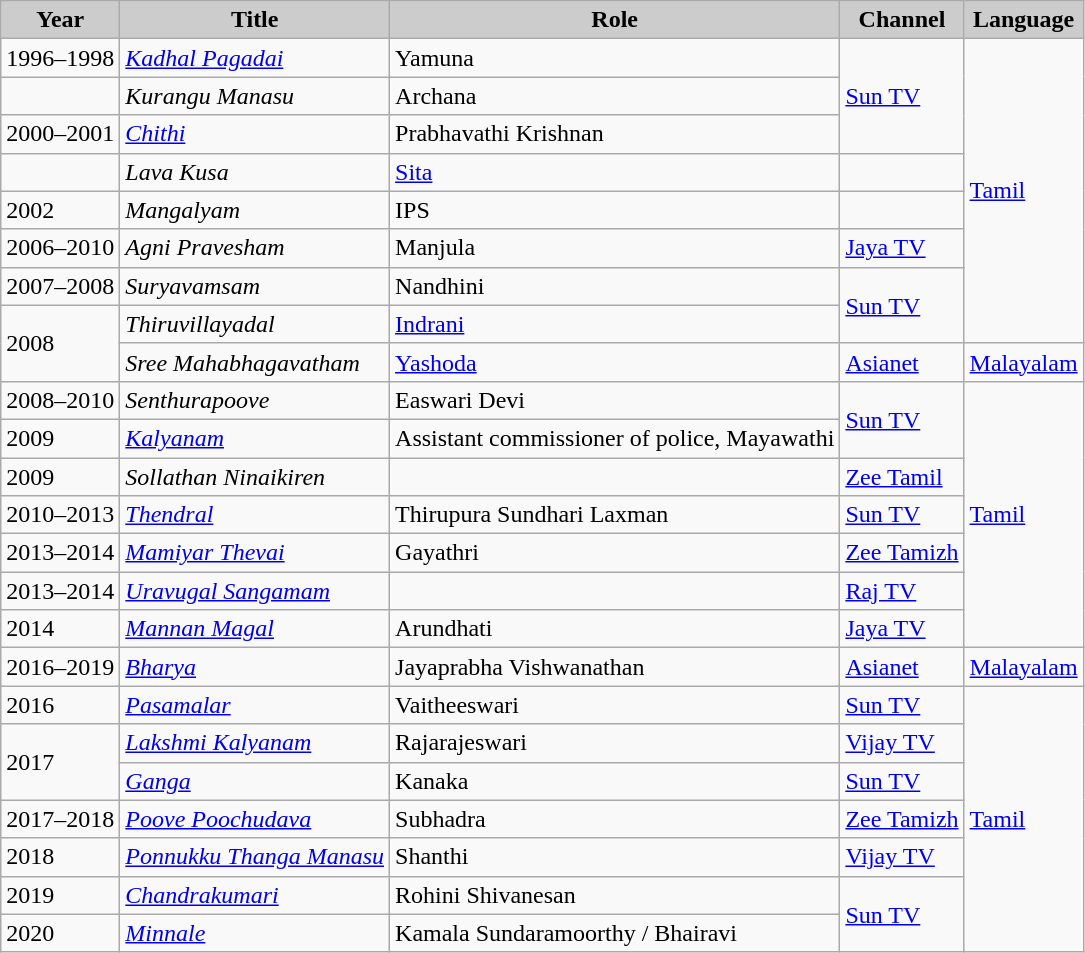<table class="wikitable">
<tr>
<th style="background:#ccc;">Year</th>
<th style="background:#ccc;">Title</th>
<th style="background:#ccc;">Role</th>
<th style="background:#ccc;">Channel</th>
<th style="background:#ccc;">Language</th>
</tr>
<tr>
<td>1996–1998</td>
<td><em><a href='#'>Kadhal Pagadai</a></em></td>
<td>Yamuna</td>
<td rowspan=3><a href='#'>Sun TV</a></td>
<td rowspan=8><a href='#'>Tamil</a></td>
</tr>
<tr>
<td></td>
<td><em>Kurangu Manasu</em></td>
<td>Archana</td>
</tr>
<tr>
<td>2000–2001</td>
<td><em><a href='#'>Chithi</a></em></td>
<td>Prabhavathi Krishnan</td>
</tr>
<tr>
<td></td>
<td><em>Lava Kusa</em></td>
<td><a href='#'>Sita</a></td>
<td></td>
</tr>
<tr>
<td>2002</td>
<td><em>Mangalyam</em></td>
<td>IPS</td>
<td></td>
</tr>
<tr>
<td>2006–2010</td>
<td><em>Agni Pravesham</em></td>
<td>Manjula</td>
<td><a href='#'>Jaya TV</a></td>
</tr>
<tr>
<td>2007–2008</td>
<td><em>Suryavamsam</em></td>
<td>Nandhini</td>
<td rowspan=2><a href='#'>Sun TV</a></td>
</tr>
<tr>
<td rowspan=2>2008</td>
<td><em>Thiruvillayadal</em></td>
<td><a href='#'>Indrani</a></td>
</tr>
<tr>
<td><em>Sree Mahabhagavatham</em></td>
<td><a href='#'>Yashoda</a></td>
<td><a href='#'>Asianet</a></td>
<td><a href='#'>Malayalam</a></td>
</tr>
<tr>
<td>2008–2010</td>
<td><em>Senthurapoove</em></td>
<td>Easwari Devi</td>
<td rowspan=2><a href='#'>Sun TV</a></td>
<td rowspan=7><a href='#'>Tamil</a></td>
</tr>
<tr>
<td>2009</td>
<td><em><a href='#'>Kalyanam</a></em></td>
<td>Assistant commissioner of police, Mayawathi</td>
</tr>
<tr>
<td>2009</td>
<td><em>Sollathan Ninaikiren</em></td>
<td></td>
<td><a href='#'>Zee Tamil</a></td>
</tr>
<tr>
<td>2010–2013</td>
<td><em><a href='#'>Thendral</a></em></td>
<td>Thirupura Sundhari Laxman</td>
<td><a href='#'>Sun TV</a></td>
</tr>
<tr>
<td>2013–2014</td>
<td><em><a href='#'>Mamiyar Thevai</a></em></td>
<td>Gayathri</td>
<td><a href='#'>Zee Tamizh</a></td>
</tr>
<tr>
<td>2013–2014</td>
<td><em><a href='#'>Uravugal Sangamam</a></em></td>
<td></td>
<td><a href='#'>Raj TV</a></td>
</tr>
<tr>
<td>2014</td>
<td><em><a href='#'>Mannan Magal</a></em></td>
<td>Arundhati</td>
<td><a href='#'>Jaya TV</a></td>
</tr>
<tr>
<td>2016–2019</td>
<td><em><a href='#'>Bharya</a></em></td>
<td>Jayaprabha Vishwanathan</td>
<td><a href='#'>Asianet</a></td>
<td><a href='#'>Malayalam</a></td>
</tr>
<tr>
<td>2016</td>
<td><em><a href='#'>Pasamalar</a></em></td>
<td>Vaitheeswari</td>
<td><a href='#'>Sun TV</a></td>
<td rowspan=7><a href='#'>Tamil</a></td>
</tr>
<tr>
<td rowspan=2>2017</td>
<td><em><a href='#'>Lakshmi Kalyanam</a></em></td>
<td>Rajarajeswari</td>
<td><a href='#'>Vijay TV</a></td>
</tr>
<tr>
<td><em><a href='#'>Ganga</a></em></td>
<td>Kanaka</td>
<td><a href='#'>Sun TV</a></td>
</tr>
<tr>
<td>2017–2018</td>
<td><em><a href='#'>Poove Poochudava</a></em></td>
<td>Subhadra</td>
<td><a href='#'>Zee Tamizh</a></td>
</tr>
<tr>
<td>2018</td>
<td><em><a href='#'>Ponnukku Thanga Manasu</a></em></td>
<td>Shanthi</td>
<td><a href='#'>Vijay TV</a></td>
</tr>
<tr>
<td>2019</td>
<td><em><a href='#'>Chandrakumari</a></em></td>
<td>Rohini Shivanesan</td>
<td rowspan=2><a href='#'>Sun TV</a></td>
</tr>
<tr>
<td>2020</td>
<td><em><a href='#'>Minnale</a> </em></td>
<td>Kamala Sundaramoorthy / Bhairavi</td>
</tr>
</table>
